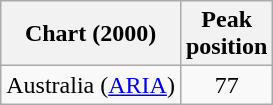<table class="wikitable sortable plainrowheaders" style="text-align:center">
<tr>
<th>Chart (2000)</th>
<th>Peak<br> position</th>
</tr>
<tr>
<td>Australia (<a href='#'>ARIA</a>)</td>
<td align="center">77</td>
</tr>
</table>
